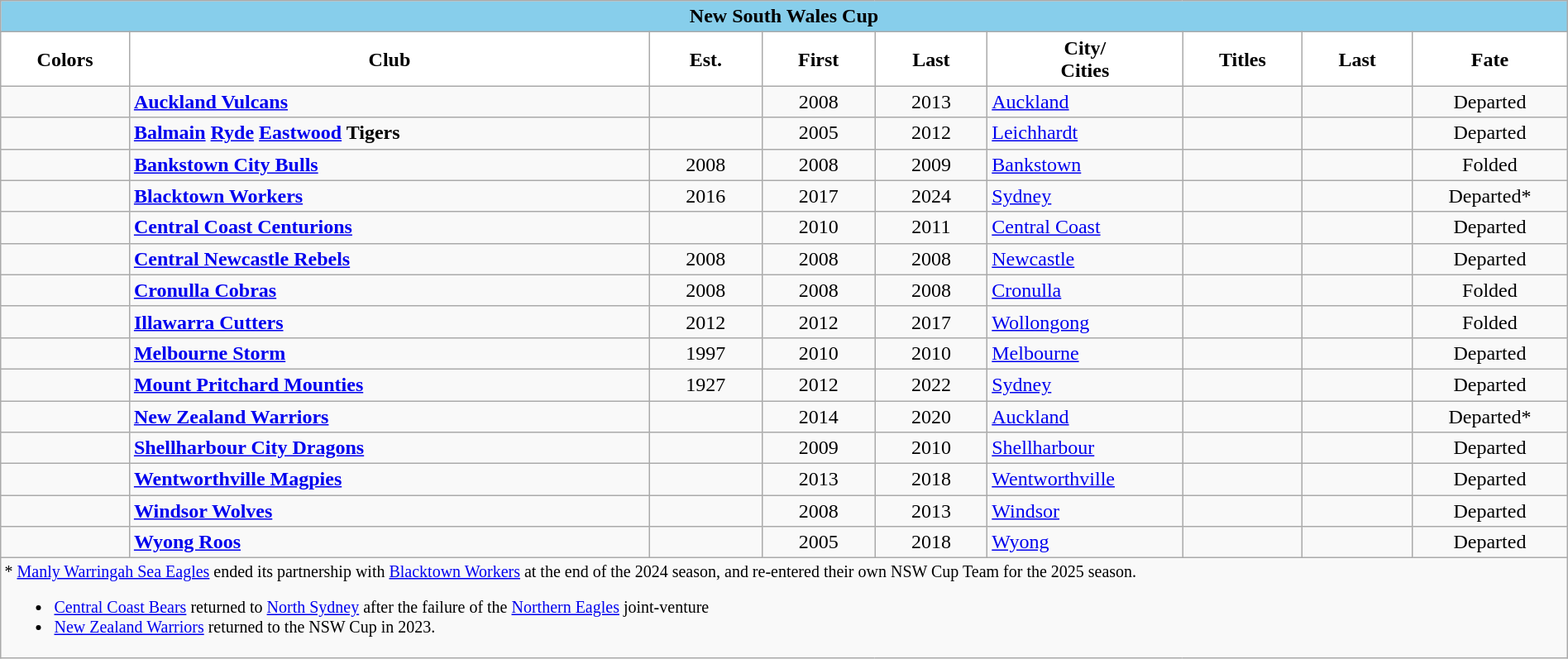<table class="wikitable" style="width: 100%">
<tr>
<td colspan="10" style="background:skyblue; text-align:center;"><strong><span>New South Wales Cup</span></strong></td>
</tr>
<tr>
<th style="background:white; width:01%">Colors</th>
<th style="background:white; width:06%">Club</th>
<th style="background:white; width:01%">Est.</th>
<th style="background:white; width:01%">First</th>
<th style="background:white; width:01%">Last</th>
<th style="background:white; width:01%">City/<br>Cities</th>
<th style="background:white; width:01%">Titles</th>
<th style="background:white; width:01%">Last</th>
<th style="background:white; width:01%">Fate</th>
</tr>
<tr>
<td style="text-align:center"></td>
<td><strong><a href='#'>Auckland Vulcans</a></strong></td>
<td style="text-align:center"></td>
<td style="text-align:center">2008</td>
<td style="text-align:center">2013</td>
<td><a href='#'>Auckland</a></td>
<td style="text-align:center"></td>
<td style="text-align:center"></td>
<td style="text-align:center">Departed</td>
</tr>
<tr>
<td style="text-align:center"></td>
<td><strong><a href='#'>Balmain</a> <a href='#'>Ryde</a> <a href='#'>Eastwood</a> Tigers</strong></td>
<td style="text-align:center"></td>
<td style="text-align:center">2005</td>
<td style="text-align:center">2012</td>
<td><a href='#'>Leichhardt</a></td>
<td style="text-align:center"></td>
<td style="text-align:center"></td>
<td style="text-align:center">Departed</td>
</tr>
<tr>
<td style="text-align:center"></td>
<td><strong><a href='#'>Bankstown City Bulls</a></strong></td>
<td style="text-align:center">2008</td>
<td style="text-align:center">2008</td>
<td style="text-align:center">2009</td>
<td><a href='#'>Bankstown</a></td>
<td style="text-align:center"></td>
<td style="text-align:center"></td>
<td style="text-align:center">Folded</td>
</tr>
<tr>
<td style="text-align:center"></td>
<td><strong><a href='#'>Blacktown Workers</a></strong></td>
<td style="text-align:center">2016</td>
<td style="text-align:center">2017</td>
<td style="text-align:center">2024</td>
<td><a href='#'>Sydney</a></td>
<td style="text-align:center"></td>
<td style="text-align:center"></td>
<td style="text-align:center">Departed*</td>
</tr>
<tr>
<td style="text-align:center"></td>
<td><strong><a href='#'>Central Coast Centurions</a></strong></td>
<td style="text-align:center"></td>
<td style="text-align:center">2010</td>
<td style="text-align:center">2011</td>
<td><a href='#'>Central Coast</a></td>
<td style="text-align:center"></td>
<td style="text-align:center"></td>
<td style="text-align:center">Departed</td>
</tr>
<tr>
<td style="text-align:center"></td>
<td><strong><a href='#'>Central Newcastle Rebels</a></strong></td>
<td style="text-align:center">2008</td>
<td style="text-align:center">2008</td>
<td style="text-align:center">2008</td>
<td><a href='#'>Newcastle</a></td>
<td style="text-align:center"></td>
<td style="text-align:center"></td>
<td style="text-align:center">Departed</td>
</tr>
<tr>
<td style="text-align:center"></td>
<td><strong><a href='#'>Cronulla Cobras</a></strong></td>
<td style="text-align:center">2008</td>
<td style="text-align:center">2008</td>
<td style="text-align:center">2008</td>
<td><a href='#'>Cronulla</a></td>
<td style="text-align:center"></td>
<td style="text-align:center"></td>
<td style="text-align:center">Folded</td>
</tr>
<tr>
<td style="text-align:center"></td>
<td><strong><a href='#'>Illawarra Cutters</a></strong></td>
<td style="text-align:center">2012</td>
<td style="text-align:center">2012</td>
<td style="text-align:center">2017</td>
<td><a href='#'>Wollongong</a></td>
<td style="text-align:center"></td>
<td style="text-align:center"></td>
<td style="text-align:center">Folded</td>
</tr>
<tr>
<td style="text-align:center"></td>
<td><strong><a href='#'>Melbourne Storm</a></strong></td>
<td style="text-align:center">1997</td>
<td style="text-align:center">2010</td>
<td style="text-align:center">2010</td>
<td><a href='#'>Melbourne</a></td>
<td style="text-align:center"></td>
<td style="text-align:center"></td>
<td style="text-align:center">Departed</td>
</tr>
<tr>
<td style="text-align:center"></td>
<td><strong><a href='#'>Mount Pritchard Mounties</a></strong></td>
<td style="text-align:center">1927</td>
<td style="text-align:center">2012</td>
<td style="text-align:center">2022</td>
<td><a href='#'>Sydney</a></td>
<td></td>
<td></td>
<td style="text-align:center">Departed</td>
</tr>
<tr>
<td style="text-align:center"></td>
<td><strong><a href='#'>New Zealand Warriors</a></strong></td>
<td style="text-align:center"></td>
<td style="text-align:center">2014</td>
<td style="text-align:center">2020</td>
<td><a href='#'>Auckland</a></td>
<td style="text-align:center"></td>
<td style="text-align:center"></td>
<td style="text-align:center">Departed*</td>
</tr>
<tr>
<td style="text-align:center"></td>
<td><strong><a href='#'>Shellharbour City Dragons</a></strong></td>
<td style="text-align:center"></td>
<td style="text-align:center">2009</td>
<td style="text-align:center">2010</td>
<td><a href='#'>Shellharbour</a></td>
<td style="text-align:center"></td>
<td style="text-align:center"></td>
<td style="text-align:center">Departed</td>
</tr>
<tr>
<td style="text-align:center"></td>
<td><strong><a href='#'>Wentworthville Magpies</a></strong></td>
<td style="text-align:center"></td>
<td style="text-align:center">2013</td>
<td style="text-align:center">2018</td>
<td><a href='#'>Wentworthville</a></td>
<td style="text-align:center"></td>
<td style="text-align:center"></td>
<td style="text-align:center">Departed</td>
</tr>
<tr>
<td style="text-align:center"></td>
<td><strong><a href='#'>Windsor Wolves</a></strong></td>
<td style="text-align:center"></td>
<td style="text-align:center">2008</td>
<td style="text-align:center">2013</td>
<td><a href='#'>Windsor</a></td>
<td style="text-align:center"></td>
<td style="text-align:center"></td>
<td style="text-align:center">Departed</td>
</tr>
<tr>
<td style="text-align:center"></td>
<td><strong><a href='#'>Wyong Roos</a></strong></td>
<td style="text-align:center"></td>
<td style="text-align:center">2005</td>
<td style="text-align:center">2018</td>
<td><a href='#'>Wyong</a></td>
<td style="text-align:center"></td>
<td style="text-align:center"></td>
<td style="text-align:center">Departed</td>
</tr>
<tr>
<td colspan="10" style="font-size:10pt">* <a href='#'>Manly Warringah Sea Eagles</a> ended its partnership with <a href='#'>Blacktown Workers</a> at the end of the 2024 season, and re-entered their own NSW Cup Team for the 2025 season.<br><ul><li><a href='#'>Central Coast Bears</a> returned to <a href='#'>North Sydney</a> after the failure of the <a href='#'>Northern Eagles</a> joint-venture</li><li><a href='#'>New Zealand Warriors</a> returned to the NSW Cup in 2023.</li></ul></td>
</tr>
</table>
